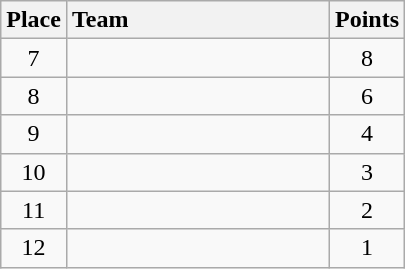<table class="wikitable" style="text-align:center; margin-bottom:0;">
<tr>
<th>Place</th>
<th style="width:10.5em; text-align:left;">Team</th>
<th>Points</th>
</tr>
<tr>
<td>7</td>
<td align=left></td>
<td>8</td>
</tr>
<tr>
<td>8</td>
<td align=left></td>
<td>6</td>
</tr>
<tr>
<td>9</td>
<td align=left></td>
<td>4</td>
</tr>
<tr>
<td>10</td>
<td align=left></td>
<td>3</td>
</tr>
<tr>
<td>11</td>
<td align=left></td>
<td>2</td>
</tr>
<tr>
<td>12</td>
<td align=left></td>
<td>1</td>
</tr>
</table>
